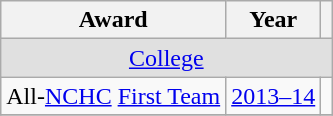<table class="wikitable">
<tr>
<th>Award</th>
<th>Year</th>
<th></th>
</tr>
<tr ALIGN="center" bgcolor="#e0e0e0">
<td colspan="3"><a href='#'>College</a></td>
</tr>
<tr>
<td>All-<a href='#'>NCHC</a> <a href='#'>First Team</a></td>
<td><a href='#'>2013–14</a></td>
<td></td>
</tr>
<tr>
</tr>
</table>
